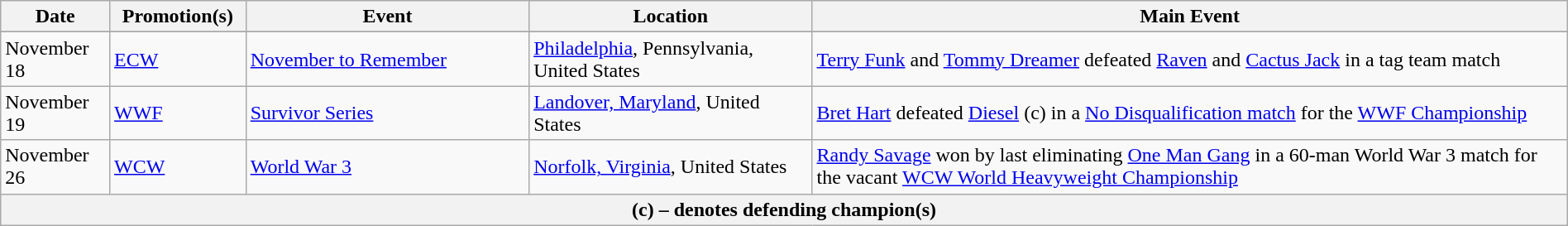<table class="wikitable" style="width:100%;">
<tr>
<th width="5%">Date</th>
<th width="5%">Promotion(s)</th>
<th style="width:15%;">Event</th>
<th style="width:15%;">Location</th>
<th style="width:40%;">Main Event</th>
</tr>
<tr style="width:20%;" |Notes>
</tr>
<tr>
<td>November 18</td>
<td><a href='#'>ECW</a></td>
<td><a href='#'>November to Remember</a></td>
<td><a href='#'>Philadelphia</a>, Pennsylvania, United States</td>
<td><a href='#'>Terry Funk</a> and <a href='#'>Tommy Dreamer</a> defeated <a href='#'>Raven</a> and <a href='#'>Cactus Jack</a> in a tag team match</td>
</tr>
<tr>
<td>November 19</td>
<td><a href='#'>WWF</a></td>
<td><a href='#'>Survivor Series</a></td>
<td><a href='#'>Landover, Maryland</a>, United States</td>
<td><a href='#'>Bret Hart</a> defeated <a href='#'>Diesel</a> (c) in a <a href='#'>No Disqualification match</a> for the <a href='#'>WWF Championship</a></td>
</tr>
<tr>
<td>November 26</td>
<td><a href='#'>WCW</a></td>
<td><a href='#'>World War 3</a></td>
<td><a href='#'>Norfolk, Virginia</a>, United States</td>
<td><a href='#'>Randy Savage</a> won by last eliminating <a href='#'>One Man Gang</a> in a 60-man World War 3 match for the vacant <a href='#'>WCW World Heavyweight Championship</a></td>
</tr>
<tr>
<th colspan="6">(c) – denotes defending champion(s)</th>
</tr>
</table>
